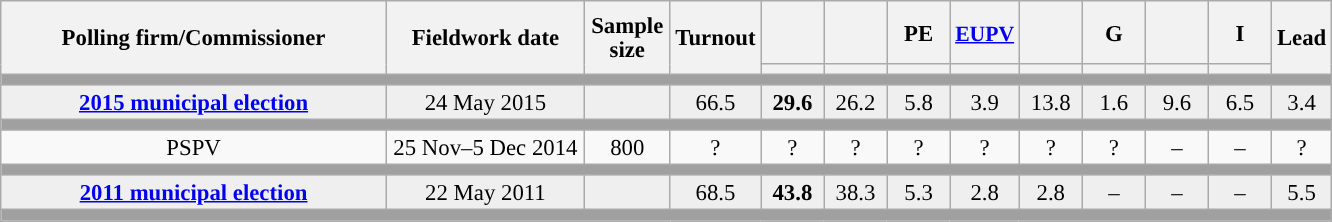<table class="wikitable collapsible collapsed" style="text-align:center; font-size:95%; line-height:16px;">
<tr style="height:42px;">
<th style="width:250px;" rowspan="2">Polling firm/Commissioner</th>
<th style="width:125px;" rowspan="2">Fieldwork date</th>
<th style="width:50px;" rowspan="2">Sample size</th>
<th style="width:45px;" rowspan="2">Turnout</th>
<th style="width:35px;"></th>
<th style="width:35px;"></th>
<th style="width:35px;">PE</th>
<th style="width:35px; font-size:95%;"><a href='#'>EUPV</a></th>
<th style="width:35px;"></th>
<th style="width:35px;">G</th>
<th style="width:35px;"></th>
<th style="width:35px;">I</th>
<th style="width:30px;" rowspan="2">Lead</th>
</tr>
<tr>
<th style="color:inherit;background:"></th>
<th style="color:inherit;background:"></th>
<th style="color:inherit;background:"></th>
<th style="color:inherit;background:"></th>
<th style="color:inherit;background:"></th>
<th style="color:inherit;background:"></th>
<th style="color:inherit;background:"></th>
<th style="color:inherit;background:"></th>
</tr>
<tr>
<td colspan="13" style="background:#A0A0A0"></td>
</tr>
<tr style="background:#EFEFEF;">
<td><strong><a href='#'>2015 municipal election</a></strong></td>
<td>24 May 2015</td>
<td></td>
<td>66.5</td>
<td><strong>29.6</strong><br></td>
<td>26.2<br></td>
<td>5.8<br></td>
<td>3.9<br></td>
<td>13.8<br></td>
<td>1.6<br></td>
<td>9.6<br></td>
<td>6.5<br></td>
<td style="background:">3.4</td>
</tr>
<tr>
<td colspan="13" style="background:#A0A0A0"></td>
</tr>
<tr>
<td>PSPV</td>
<td>25 Nov–5 Dec 2014</td>
<td>800</td>
<td>?</td>
<td>?<br></td>
<td>?<br></td>
<td>?<br></td>
<td>?<br></td>
<td>?<br></td>
<td>?<br></td>
<td>–</td>
<td>–</td>
<td style="background:">?</td>
</tr>
<tr>
<td colspan="13" style="background:#A0A0A0"></td>
</tr>
<tr style="background:#EFEFEF;">
<td><strong><a href='#'>2011 municipal election</a></strong></td>
<td>22 May 2011</td>
<td></td>
<td>68.5</td>
<td><strong>43.8</strong><br></td>
<td>38.3<br></td>
<td>5.3<br></td>
<td>2.8<br></td>
<td>2.8<br></td>
<td>–</td>
<td>–</td>
<td>–</td>
<td style="background:">5.5</td>
</tr>
<tr>
<td colspan="13" style="background:#A0A0A0"></td>
</tr>
</table>
